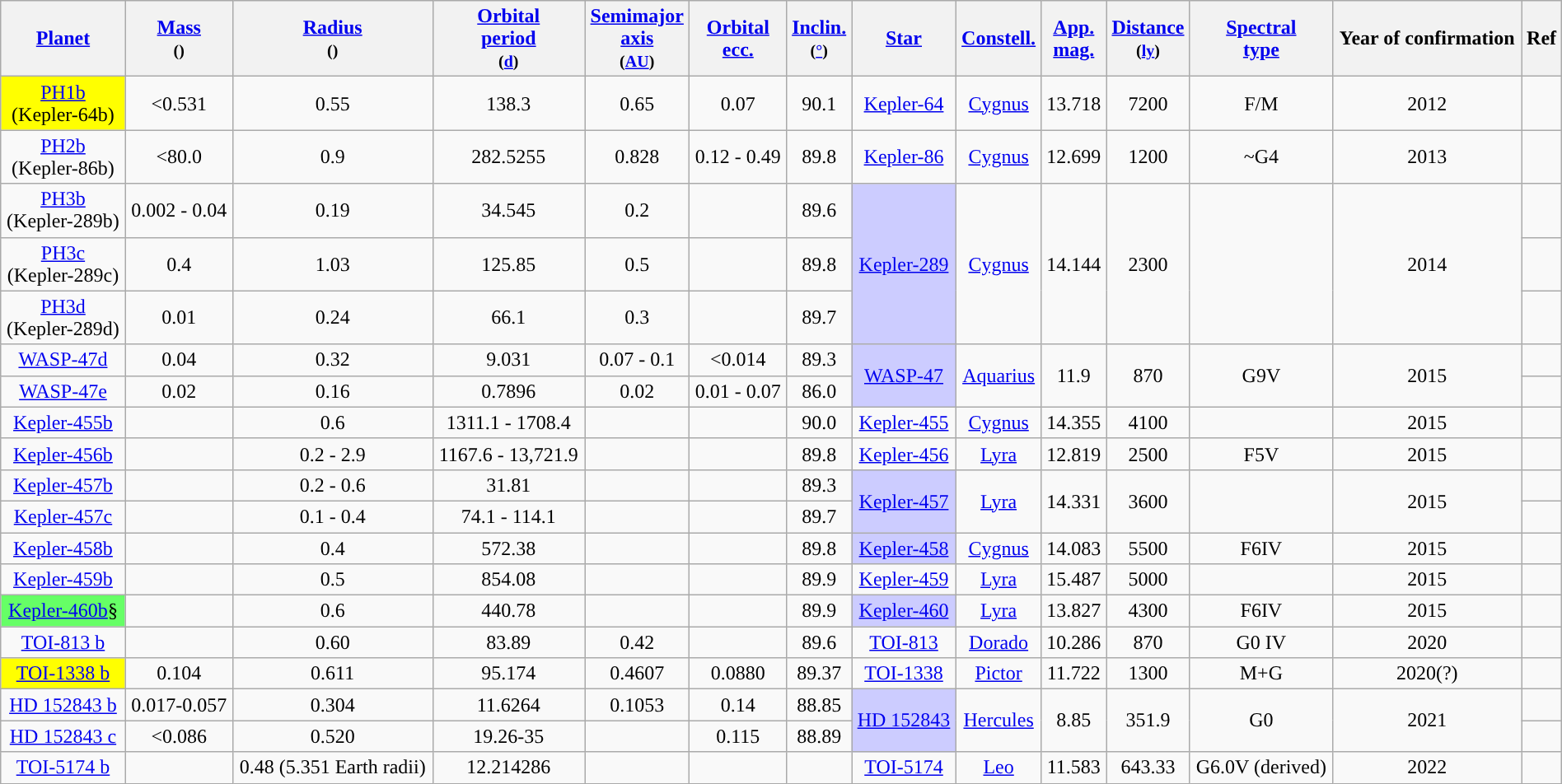<table class="sortable wikitable" style="width: 100%; text-align: center;">
<tr>
<th><a href='#'>Planet</a></th>
<th><a href='#'>Mass</a><br><small>()</small></th>
<th><a href='#'>Radius</a><br><small>()</small></th>
<th><a href='#'>Orbital<br>period</a><br><small>(<a href='#'>d</a>)</small></th>
<th><a href='#'>Semimajor<br>axis</a><br><small>(<a href='#'>AU</a>)</small></th>
<th><a href='#'>Orbital<br>ecc.</a></th>
<th><a href='#'>Inclin.</a><br><small>(<a href='#'>°</a>)</small></th>
<th><a href='#'>Star</a></th>
<th><a href='#'>Constell.</a><br></th>
<th><a href='#'>App.<br>mag.</a></th>
<th><a href='#'>Distance</a><br> <small>(<a href='#'>ly</a>)</small></th>
<th><a href='#'>Spectral<br>type</a></th>
<th>Year of confirmation</th>
<th>Ref</th>
</tr>
<tr>
<td style="background-color: yellow"><a href='#'>PH1b</a><br>(Kepler-64b)</td>
<td><0.531</td>
<td>0.55</td>
<td>138.3</td>
<td>0.65</td>
<td>0.07</td>
<td>90.1</td>
<td><a href='#'>Kepler-64</a></td>
<td><a href='#'>Cygnus</a></td>
<td>13.718</td>
<td>7200</td>
<td>F/M</td>
<td>2012</td>
<td></td>
</tr>
<tr>
<td><a href='#'>PH2b</a><br>(Kepler-86b)</td>
<td><80.0</td>
<td>0.9</td>
<td>282.5255</td>
<td>0.828</td>
<td>0.12 - 0.49</td>
<td>89.8</td>
<td><a href='#'>Kepler-86</a></td>
<td><a href='#'>Cygnus</a></td>
<td>12.699</td>
<td>1200</td>
<td>~G4</td>
<td>2013</td>
<td></td>
</tr>
<tr>
<td><a href='#'>PH3b</a><br>(Kepler-289b)</td>
<td>0.002 - 0.04</td>
<td>0.19</td>
<td>34.545</td>
<td>0.2</td>
<td></td>
<td>89.6</td>
<td rowspan="3" style="background-color:#ccccff"><a href='#'>Kepler-289</a></td>
<td rowspan="3"><a href='#'>Cygnus</a></td>
<td rowspan="3">14.144</td>
<td rowspan="3">2300</td>
<td rowspan="3"></td>
<td rowspan="3">2014</td>
<td></td>
</tr>
<tr>
<td><a href='#'>PH3c</a><br>(Kepler-289c)</td>
<td>0.4</td>
<td>1.03</td>
<td>125.85</td>
<td>0.5</td>
<td></td>
<td>89.8</td>
<td></td>
</tr>
<tr>
<td><a href='#'>PH3d</a><br>(Kepler-289d)</td>
<td>0.01</td>
<td>0.24</td>
<td>66.1</td>
<td>0.3</td>
<td></td>
<td>89.7</td>
<td></td>
</tr>
<tr>
<td><a href='#'>WASP-47d</a></td>
<td>0.04</td>
<td>0.32</td>
<td>9.031</td>
<td>0.07 - 0.1</td>
<td><0.014</td>
<td>89.3</td>
<td rowspan="2" style="background-color:#ccccff"><a href='#'>WASP-47</a></td>
<td rowspan="2"><a href='#'>Aquarius</a></td>
<td rowspan="2">11.9</td>
<td rowspan="2">870</td>
<td rowspan="2">G9V</td>
<td rowspan="2">2015</td>
<td></td>
</tr>
<tr>
<td><a href='#'>WASP-47e</a></td>
<td>0.02</td>
<td>0.16</td>
<td>0.7896</td>
<td>0.02</td>
<td>0.01 - 0.07</td>
<td>86.0</td>
<td></td>
</tr>
<tr>
<td><a href='#'>Kepler-455b</a></td>
<td></td>
<td>0.6</td>
<td>1311.1 - 1708.4</td>
<td></td>
<td></td>
<td>90.0</td>
<td><a href='#'>Kepler-455</a></td>
<td><a href='#'>Cygnus</a></td>
<td>14.355</td>
<td>4100</td>
<td></td>
<td>2015</td>
<td></td>
</tr>
<tr>
<td><a href='#'>Kepler-456b</a></td>
<td></td>
<td>0.2 - 2.9</td>
<td>1167.6 - 13,721.9</td>
<td></td>
<td></td>
<td>89.8</td>
<td><a href='#'>Kepler-456</a></td>
<td><a href='#'>Lyra</a></td>
<td>12.819</td>
<td>2500</td>
<td>F5V</td>
<td>2015</td>
<td></td>
</tr>
<tr>
<td><a href='#'>Kepler-457b</a></td>
<td></td>
<td>0.2 - 0.6</td>
<td>31.81</td>
<td></td>
<td></td>
<td>89.3</td>
<td rowspan="2" style="background-color:#ccccff"><a href='#'>Kepler-457</a></td>
<td rowspan="2"><a href='#'>Lyra</a></td>
<td rowspan="2">14.331</td>
<td rowspan="2">3600</td>
<td rowspan="2"></td>
<td rowspan="2">2015</td>
<td></td>
</tr>
<tr>
<td><a href='#'>Kepler-457c</a></td>
<td></td>
<td>0.1 - 0.4</td>
<td>74.1 - 114.1</td>
<td></td>
<td></td>
<td>89.7</td>
<td></td>
</tr>
<tr>
<td><a href='#'>Kepler-458b</a></td>
<td></td>
<td>0.4</td>
<td>572.38</td>
<td></td>
<td></td>
<td>89.8</td>
<td style="background-color:#ccccff"><a href='#'>Kepler-458</a></td>
<td><a href='#'>Cygnus</a></td>
<td>14.083</td>
<td>5500</td>
<td>F6IV</td>
<td>2015</td>
<td></td>
</tr>
<tr>
<td><a href='#'>Kepler-459b</a></td>
<td></td>
<td>0.5</td>
<td>854.08</td>
<td></td>
<td></td>
<td>89.9</td>
<td><a href='#'>Kepler-459</a></td>
<td><a href='#'>Lyra</a></td>
<td>15.487</td>
<td>5000</td>
<td></td>
<td>2015</td>
<td></td>
</tr>
<tr>
<td style="background-color:#66ff66"><a href='#'>Kepler-460b</a>§</td>
<td></td>
<td>0.6</td>
<td>440.78</td>
<td></td>
<td></td>
<td>89.9</td>
<td style="background-color:#ccccff"><a href='#'>Kepler-460</a></td>
<td><a href='#'>Lyra</a></td>
<td>13.827</td>
<td>4300</td>
<td>F6IV</td>
<td>2015</td>
<td></td>
</tr>
<tr>
<td><a href='#'>TOI-813 b</a></td>
<td></td>
<td>0.60</td>
<td>83.89</td>
<td>0.42</td>
<td></td>
<td>89.6</td>
<td><a href='#'>TOI-813</a></td>
<td><a href='#'>Dorado</a></td>
<td>10.286</td>
<td>870</td>
<td>G0 IV</td>
<td>2020</td>
<td></td>
</tr>
<tr>
<td style="background-color: yellow"><a href='#'>TOI-1338 b</a></td>
<td>0.104</td>
<td>0.611</td>
<td>95.174</td>
<td>0.4607</td>
<td>0.0880</td>
<td>89.37</td>
<td><a href='#'>TOI-1338</a></td>
<td><a href='#'>Pictor</a></td>
<td>11.722</td>
<td>1300</td>
<td>M+G</td>
<td>2020(?)</td>
<td></td>
</tr>
<tr>
<td><a href='#'>HD 152843 b</a></td>
<td>0.017-0.057</td>
<td>0.304</td>
<td>11.6264</td>
<td>0.1053</td>
<td>0.14</td>
<td>88.85</td>
<td rowspan="2" style="background-color:#ccccff"><a href='#'>HD 152843</a></td>
<td rowspan="2"><a href='#'>Hercules</a></td>
<td rowspan="2">8.85</td>
<td rowspan="2">351.9</td>
<td rowspan="2">G0</td>
<td rowspan="2">2021</td>
<td></td>
</tr>
<tr>
<td><a href='#'>HD 152843 c</a></td>
<td><0.086</td>
<td>0.520</td>
<td>19.26-35</td>
<td></td>
<td>0.115</td>
<td>88.89</td>
<td></td>
</tr>
<tr>
<td><a href='#'>TOI-5174 b</a></td>
<td></td>
<td>0.48 (5.351 Earth radii)</td>
<td>12.214286</td>
<td></td>
<td></td>
<td></td>
<td><a href='#'>TOI-5174</a></td>
<td><a href='#'>Leo</a></td>
<td>11.583</td>
<td>643.33</td>
<td>G6.0V (derived)</td>
<td>2022</td>
<td></td>
</tr>
</table>
